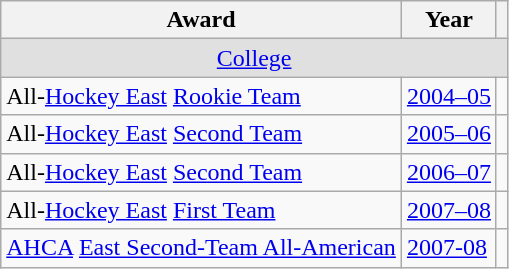<table class="wikitable">
<tr>
<th>Award</th>
<th>Year</th>
<th></th>
</tr>
<tr ALIGN="center" bgcolor="#e0e0e0">
<td colspan="3"><a href='#'>College</a></td>
</tr>
<tr>
<td>All-<a href='#'>Hockey East</a> <a href='#'>Rookie Team</a></td>
<td><a href='#'>2004–05</a></td>
<td></td>
</tr>
<tr>
<td>All-<a href='#'>Hockey East</a> <a href='#'>Second Team</a></td>
<td><a href='#'>2005–06</a></td>
<td></td>
</tr>
<tr>
<td>All-<a href='#'>Hockey East</a> <a href='#'>Second Team</a></td>
<td><a href='#'>2006–07</a></td>
<td></td>
</tr>
<tr>
<td>All-<a href='#'>Hockey East</a> <a href='#'>First Team</a></td>
<td><a href='#'>2007–08</a></td>
<td></td>
</tr>
<tr>
<td><a href='#'>AHCA</a> <a href='#'>East Second-Team All-American</a></td>
<td><a href='#'>2007-08</a></td>
<td></td>
</tr>
</table>
